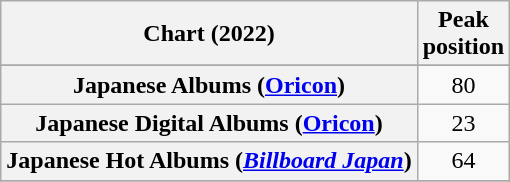<table class="wikitable sortable plainrowheaders" style="text-align:center">
<tr>
<th scope="col">Chart (2022)</th>
<th scope="col">Peak<br>position</th>
</tr>
<tr>
</tr>
<tr>
</tr>
<tr>
</tr>
<tr>
</tr>
<tr>
</tr>
<tr>
</tr>
<tr>
</tr>
<tr>
</tr>
<tr>
<th scope="row">Japanese Albums (<a href='#'>Oricon</a>)</th>
<td>80</td>
</tr>
<tr>
<th scope="row">Japanese Digital Albums (<a href='#'>Oricon</a>)</th>
<td>23</td>
</tr>
<tr>
<th scope="row">Japanese Hot Albums (<em><a href='#'>Billboard Japan</a></em>)</th>
<td>64</td>
</tr>
<tr>
</tr>
<tr>
</tr>
<tr>
</tr>
<tr>
</tr>
<tr>
</tr>
<tr>
</tr>
<tr>
</tr>
<tr>
</tr>
</table>
